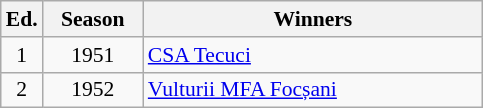<table class="wikitable" style="font-size:90%">
<tr>
<th><abbr>Ed.</abbr></th>
<th width="60">Season</th>
<th width="220">Winners</th>
</tr>
<tr>
<td align=center>1</td>
<td align=center>1951</td>
<td><a href='#'>CSA Tecuci</a></td>
</tr>
<tr>
<td align=center>2</td>
<td align=center>1952</td>
<td><a href='#'>Vulturii MFA Focșani</a></td>
</tr>
</table>
